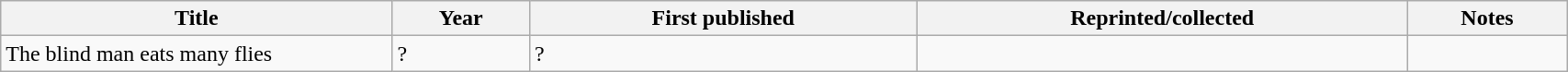<table class='wikitable sortable' width='90%'>
<tr>
<th width=25%>Title</th>
<th>Year</th>
<th>First published</th>
<th>Reprinted/collected</th>
<th>Notes</th>
</tr>
<tr>
<td>The blind man eats many flies</td>
<td>?</td>
<td>?</td>
<td></td>
<td></td>
</tr>
</table>
